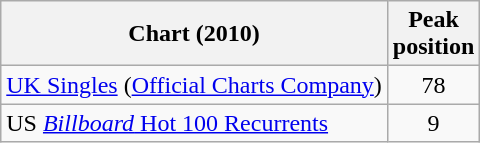<table class="wikitable plainrowheaders sortable">
<tr>
<th align="left">Chart (2010)</th>
<th align="center">Peak<br>position</th>
</tr>
<tr>
<td><a href='#'>UK Singles</a> (<a href='#'>Official Charts Company</a>)</td>
<td align="center">78</td>
</tr>
<tr>
<td>US <a href='#'><em>Billboard</em> Hot 100 Recurrents</a></td>
<td align="center">9</td>
</tr>
</table>
